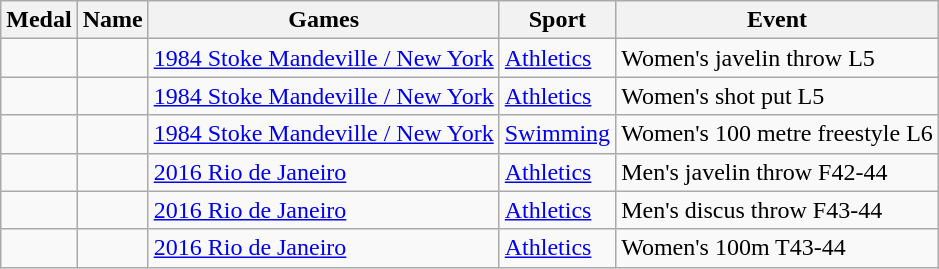<table class="wikitable sortable">
<tr>
<th>Medal</th>
<th>Name</th>
<th>Games</th>
<th>Sport</th>
<th>Event</th>
</tr>
<tr>
<td></td>
<td></td>
<td><a href='#'>1984 Stoke Mandeville / New York</a></td>
<td><a href='#'>Athletics</a></td>
<td>Women's javelin throw L5</td>
</tr>
<tr>
<td></td>
<td></td>
<td><a href='#'>1984 Stoke Mandeville / New York</a></td>
<td><a href='#'>Athletics</a></td>
<td>Women's shot put L5</td>
</tr>
<tr>
<td></td>
<td></td>
<td><a href='#'>1984 Stoke Mandeville / New York</a></td>
<td><a href='#'>Swimming</a></td>
<td>Women's 100 metre freestyle L6</td>
</tr>
<tr>
<td></td>
<td></td>
<td><a href='#'>2016 Rio de Janeiro</a></td>
<td><a href='#'>Athletics</a></td>
<td>Men's javelin throw F42-44</td>
</tr>
<tr>
<td></td>
<td></td>
<td><a href='#'>2016 Rio de Janeiro</a></td>
<td><a href='#'>Athletics</a></td>
<td>Men's discus throw F43-44</td>
</tr>
<tr>
<td></td>
<td></td>
<td><a href='#'>2016 Rio de Janeiro</a></td>
<td><a href='#'>Athletics</a></td>
<td>Women's 100m T43-44</td>
</tr>
</table>
